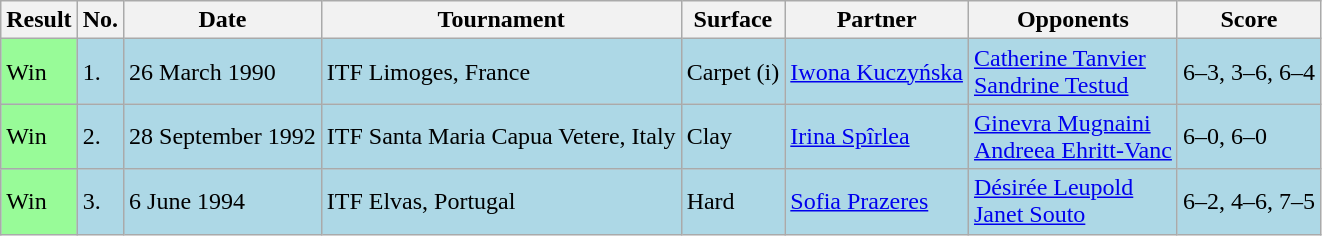<table class="sortable wikitable">
<tr>
<th>Result</th>
<th>No.</th>
<th>Date</th>
<th>Tournament</th>
<th>Surface</th>
<th>Partner</th>
<th>Opponents</th>
<th class="unsortable">Score</th>
</tr>
<tr bgcolor=lightblue>
<td style="background:#98fb98;">Win</td>
<td>1.</td>
<td>26 March 1990</td>
<td>ITF Limoges, France</td>
<td>Carpet (i)</td>
<td> <a href='#'>Iwona Kuczyńska</a></td>
<td> <a href='#'>Catherine Tanvier</a> <br>  <a href='#'>Sandrine Testud</a></td>
<td>6–3, 3–6, 6–4</td>
</tr>
<tr bgcolor="lightblue">
<td style="background:#98fb98;">Win</td>
<td>2.</td>
<td>28 September 1992</td>
<td>ITF Santa Maria Capua Vetere, Italy</td>
<td>Clay</td>
<td> <a href='#'>Irina Spîrlea</a></td>
<td> <a href='#'>Ginevra Mugnaini</a> <br>  <a href='#'>Andreea Ehritt-Vanc</a></td>
<td>6–0, 6–0</td>
</tr>
<tr bgcolor="lightblue">
<td style="background:#98fb98;">Win</td>
<td>3.</td>
<td>6 June 1994</td>
<td>ITF Elvas, Portugal</td>
<td>Hard</td>
<td> <a href='#'>Sofia Prazeres</a></td>
<td> <a href='#'>Désirée Leupold</a> <br>  <a href='#'>Janet Souto</a></td>
<td>6–2, 4–6, 7–5</td>
</tr>
</table>
